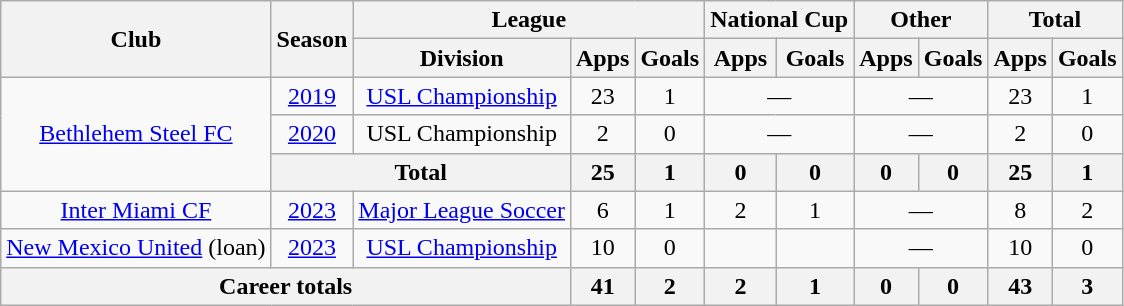<table class="wikitable" style="text-align:center">
<tr>
<th rowspan="2">Club</th>
<th rowspan="2">Season</th>
<th colspan="3">League</th>
<th colspan="2">National Cup</th>
<th colspan="2">Other</th>
<th colspan="2">Total</th>
</tr>
<tr>
<th>Division</th>
<th>Apps</th>
<th>Goals</th>
<th>Apps</th>
<th>Goals</th>
<th>Apps</th>
<th>Goals</th>
<th>Apps</th>
<th>Goals</th>
</tr>
<tr>
<td rowspan="3"><a href='#'>Bethlehem Steel FC</a></td>
<td><a href='#'>2019</a></td>
<td><a href='#'>USL Championship</a></td>
<td>23</td>
<td>1</td>
<td colspan="2">—</td>
<td colspan="2">—</td>
<td>23</td>
<td>1</td>
</tr>
<tr>
<td><a href='#'>2020</a></td>
<td>USL Championship</td>
<td>2</td>
<td>0</td>
<td colspan="2">—</td>
<td colspan="2">—</td>
<td>2</td>
<td>0</td>
</tr>
<tr>
<th colspan="2">Total</th>
<th>25</th>
<th>1</th>
<th>0</th>
<th>0</th>
<th>0</th>
<th>0</th>
<th>25</th>
<th>1</th>
</tr>
<tr>
<td><a href='#'>Inter Miami CF</a></td>
<td><a href='#'>2023</a></td>
<td><a href='#'>Major League Soccer</a></td>
<td>6</td>
<td>1</td>
<td>2</td>
<td>1</td>
<td colspan="2">—</td>
<td>8</td>
<td>2</td>
</tr>
<tr>
<td><a href='#'>New Mexico United</a> (loan)</td>
<td><a href='#'>2023</a></td>
<td><a href='#'>USL Championship</a></td>
<td>10</td>
<td>0</td>
<td></td>
<td></td>
<td colspan="2">—</td>
<td>10</td>
<td>0</td>
</tr>
<tr>
<th colspan="3">Career totals</th>
<th>41</th>
<th>2</th>
<th>2</th>
<th>1</th>
<th>0</th>
<th>0</th>
<th>43</th>
<th>3</th>
</tr>
</table>
